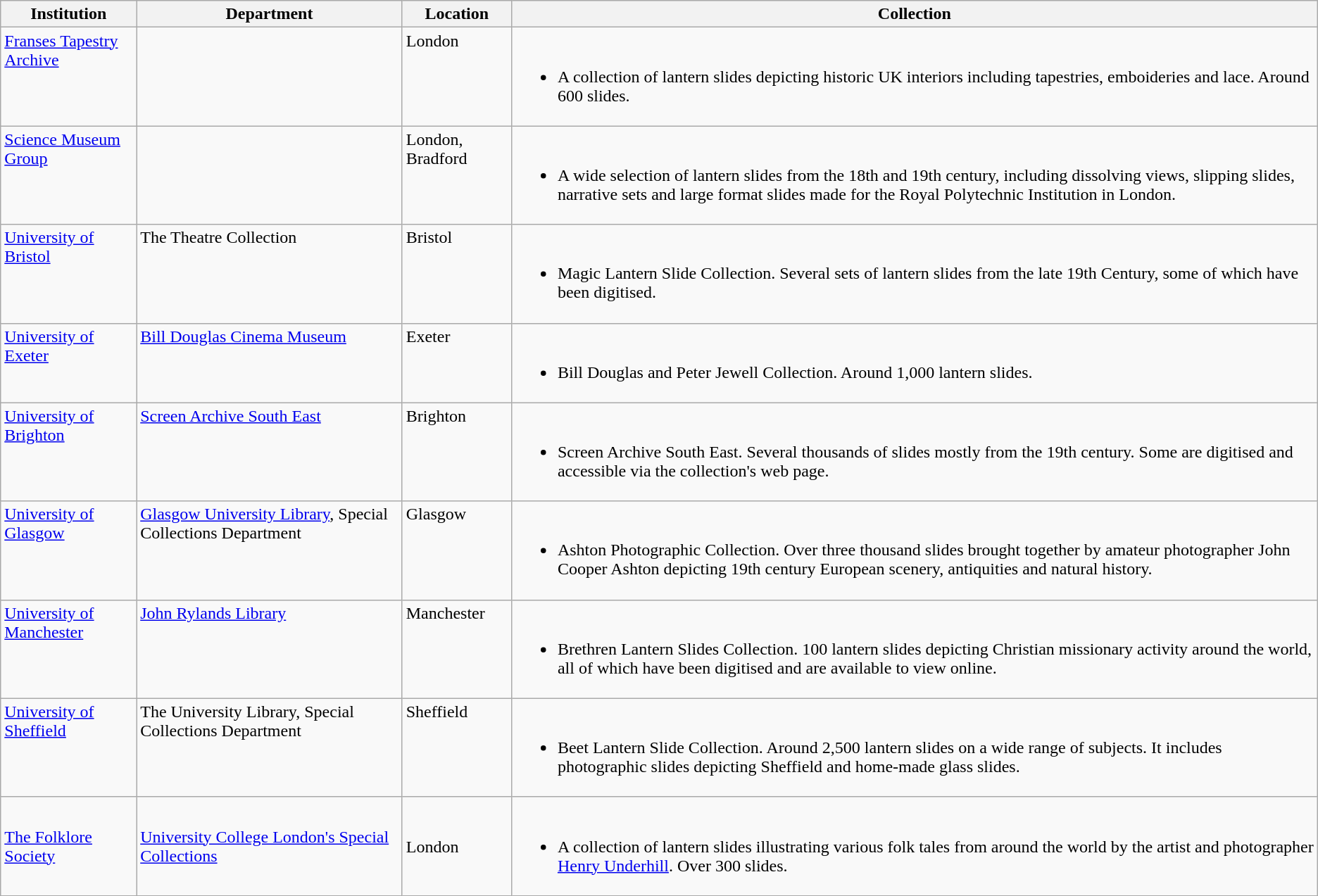<table class="wikitable sortable">
<tr>
<th scope="col">Institution</th>
<th scope="col">Department</th>
<th scope="col">Location</th>
<th scope="col" class="unsortable">Collection</th>
</tr>
<tr style="vertical-align: top;">
<td><a href='#'>Franses Tapestry Archive</a></td>
<td></td>
<td>London</td>
<td><br><ul><li>A collection of lantern slides depicting historic UK interiors including tapestries, emboideries and lace. Around 600 slides.</li></ul></td>
</tr>
<tr style="vertical-align: top;">
<td><a href='#'>Science Museum Group</a></td>
<td></td>
<td>London, Bradford</td>
<td><br><ul><li>A wide selection of lantern slides from the 18th and 19th century, including dissolving views, slipping slides, narrative sets and large format slides made for the Royal Polytechnic Institution in London.</li></ul></td>
</tr>
<tr style="vertical-align: top;">
<td><a href='#'>University of Bristol</a></td>
<td>The Theatre Collection</td>
<td>Bristol</td>
<td><br><ul><li>Magic Lantern Slide Collection. Several sets of lantern slides from the late 19th Century, some of which have been digitised.</li></ul></td>
</tr>
<tr style="vertical-align: top;">
<td><a href='#'>University of Exeter</a></td>
<td><a href='#'>Bill Douglas Cinema Museum</a></td>
<td>Exeter</td>
<td><br><ul><li>Bill Douglas and Peter Jewell Collection. Around 1,000 lantern slides.</li></ul></td>
</tr>
<tr style="vertical-align: top;">
<td><a href='#'>University of Brighton</a></td>
<td><a href='#'>Screen Archive South East</a></td>
<td>Brighton</td>
<td><br><ul><li>Screen Archive South East. Several thousands of slides mostly from the 19th century. Some are digitised and accessible via the collection's web page.</li></ul></td>
</tr>
<tr style="vertical-align: top;">
<td><a href='#'>University of Glasgow</a></td>
<td><a href='#'>Glasgow University Library</a>, Special Collections Department</td>
<td>Glasgow</td>
<td><br><ul><li>Ashton Photographic Collection. Over three thousand slides brought together by amateur photographer John Cooper Ashton depicting 19th century European scenery, antiquities and natural history.</li></ul></td>
</tr>
<tr style="vertical-align: top;">
<td><a href='#'>University of Manchester</a></td>
<td><a href='#'>John Rylands Library</a></td>
<td>Manchester</td>
<td><br><ul><li>Brethren Lantern Slides Collection. 100 lantern slides depicting Christian missionary activity around the world, all of which have been digitised and are available to view online.</li></ul></td>
</tr>
<tr style="vertical-align: top;">
<td><a href='#'>University of Sheffield</a></td>
<td>The University Library, Special Collections Department</td>
<td>Sheffield</td>
<td><br><ul><li>Beet Lantern Slide Collection. Around 2,500 lantern slides on a wide range of subjects.  It includes photographic slides depicting Sheffield and home-made glass slides.</li></ul></td>
</tr>
<tr>
<td><a href='#'>The Folklore Society</a></td>
<td><a href='#'>University College London's Special Collections</a></td>
<td>London</td>
<td><br><ul><li>A collection of lantern slides illustrating various folk tales from around the world by the artist and photographer <a href='#'>Henry Underhill</a>. Over 300 slides.</li></ul></td>
</tr>
</table>
